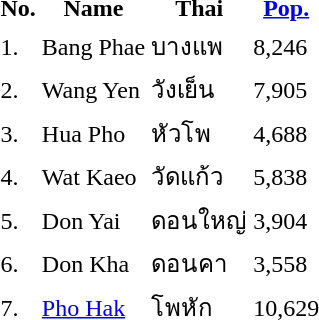<table>
<tr>
<th>No.</th>
<th>Name</th>
<th>Thai</th>
<th><a href='#'>Pop.</a></th>
</tr>
<tr>
<td>1.</td>
<td>Bang Phae</td>
<td>บางแพ</td>
<td>8,246</td>
</tr>
<tr>
<td>2.</td>
<td>Wang Yen</td>
<td>วังเย็น</td>
<td>7,905</td>
</tr>
<tr>
<td>3.</td>
<td>Hua Pho</td>
<td>หัวโพ</td>
<td>4,688</td>
</tr>
<tr>
<td>4.</td>
<td>Wat Kaeo</td>
<td>วัดแก้ว</td>
<td>5,838</td>
</tr>
<tr>
<td>5.</td>
<td>Don Yai</td>
<td>ดอนใหญ่</td>
<td>3,904</td>
</tr>
<tr>
<td>6.</td>
<td>Don Kha</td>
<td>ดอนคา</td>
<td>3,558</td>
</tr>
<tr>
<td>7.</td>
<td><a href='#'>Pho Hak</a></td>
<td>โพหัก</td>
<td>10,629</td>
</tr>
</table>
